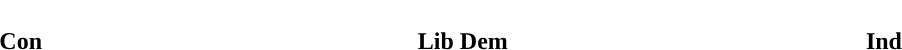<table style="width:60%; text-align:center;">
<tr style="color:white;">
<td style="background:"><strong>28</strong></td>
<td style="background:"><strong>13</strong></td>
<td style="background:"><strong>2</strong></td>
</tr>
<tr>
<td><span><strong>Con</strong></span></td>
<td><span><strong>Lib Dem</strong></span></td>
<td><span><strong>Ind</strong></span></td>
</tr>
</table>
